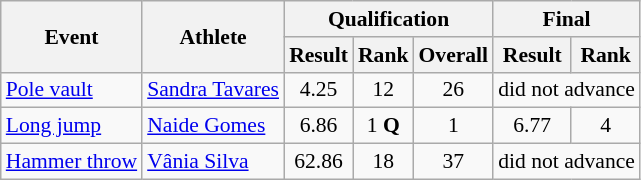<table class="wikitable" border="1" style="font-size:90%">
<tr>
<th rowspan="2">Event</th>
<th rowspan="2">Athlete</th>
<th colspan="3">Qualification</th>
<th colspan="2">Final</th>
</tr>
<tr>
<th>Result</th>
<th>Rank</th>
<th>Overall</th>
<th>Result</th>
<th>Rank</th>
</tr>
<tr>
<td><a href='#'>Pole vault</a></td>
<td><a href='#'>Sandra Tavares</a></td>
<td align=center>4.25</td>
<td align=center>12</td>
<td align=center>26</td>
<td align=center colspan=2>did not advance</td>
</tr>
<tr>
<td><a href='#'>Long jump</a></td>
<td><a href='#'>Naide Gomes</a></td>
<td align=center>6.86</td>
<td align=center>1 <strong>Q</strong></td>
<td align=center>1</td>
<td align=center>6.77</td>
<td align=center>4</td>
</tr>
<tr>
<td><a href='#'>Hammer throw</a></td>
<td><a href='#'>Vânia Silva</a></td>
<td align=center>62.86</td>
<td align=center>18</td>
<td align=center>37</td>
<td align=center colspan=2>did not advance</td>
</tr>
</table>
